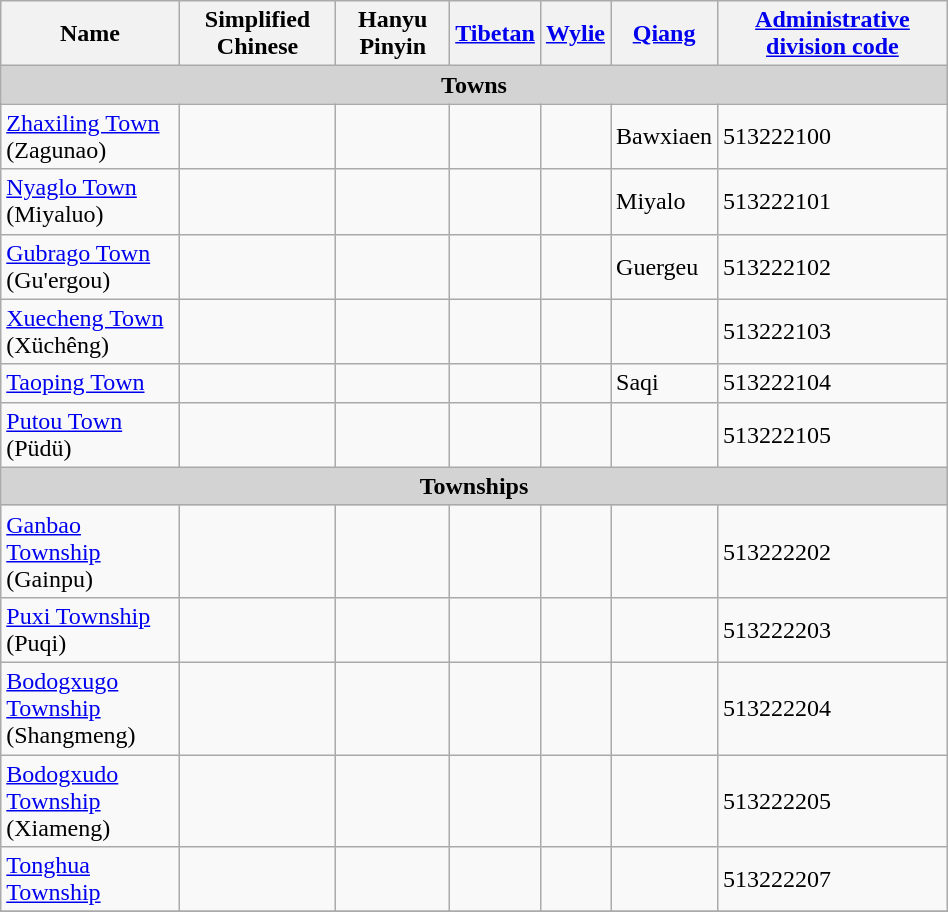<table class="wikitable" align="center" style="width:50%; border="1">
<tr>
<th>Name</th>
<th>Simplified Chinese</th>
<th>Hanyu Pinyin</th>
<th><a href='#'>Tibetan</a></th>
<th><a href='#'>Wylie</a></th>
<th><a href='#'>Qiang</a></th>
<th><a href='#'>Administrative division code</a></th>
</tr>
<tr>
<td colspan="8"  style="text-align:center; background:#d3d3d3;"><strong>Towns</strong></td>
</tr>
<tr --------->
<td><a href='#'>Zhaxiling Town</a><br>(Zagunao)</td>
<td></td>
<td></td>
<td></td>
<td></td>
<td>Bawxiaen</td>
<td>513222100</td>
</tr>
<tr>
<td><a href='#'>Nyaglo Town</a><br>(Miyaluo)</td>
<td></td>
<td></td>
<td></td>
<td></td>
<td>Miyalo</td>
<td>513222101</td>
</tr>
<tr>
<td><a href='#'>Gubrago Town</a><br>(Gu'ergou)</td>
<td></td>
<td></td>
<td></td>
<td></td>
<td>Guergeu</td>
<td>513222102</td>
</tr>
<tr>
<td><a href='#'>Xuecheng Town</a><br>(Xüchêng)</td>
<td></td>
<td></td>
<td></td>
<td></td>
<td></td>
<td>513222103</td>
</tr>
<tr>
<td><a href='#'>Taoping Town</a></td>
<td></td>
<td></td>
<td></td>
<td></td>
<td>Saqi</td>
<td>513222104</td>
</tr>
<tr>
<td><a href='#'>Putou Town</a><br>(Püdü)</td>
<td></td>
<td></td>
<td></td>
<td></td>
<td></td>
<td>513222105</td>
</tr>
<tr --------->
<td colspan="8"  style="text-align:center; background:#d3d3d3;"><strong>Townships</strong></td>
</tr>
<tr --------->
<td><a href='#'>Ganbao Township</a><br>(Gainpu)</td>
<td></td>
<td></td>
<td></td>
<td></td>
<td></td>
<td>513222202</td>
</tr>
<tr>
<td><a href='#'>Puxi Township</a><br>(Puqi)</td>
<td></td>
<td></td>
<td></td>
<td></td>
<td></td>
<td>513222203</td>
</tr>
<tr>
<td><a href='#'>Bodogxugo Township</a><br>(Shangmeng)</td>
<td></td>
<td></td>
<td></td>
<td></td>
<td></td>
<td>513222204</td>
</tr>
<tr>
<td><a href='#'>Bodogxudo Township</a><br>(Xiameng)</td>
<td></td>
<td></td>
<td></td>
<td></td>
<td></td>
<td>513222205</td>
</tr>
<tr>
<td><a href='#'>Tonghua Township</a></td>
<td></td>
<td></td>
<td></td>
<td></td>
<td></td>
<td>513222207</td>
</tr>
<tr>
</tr>
</table>
